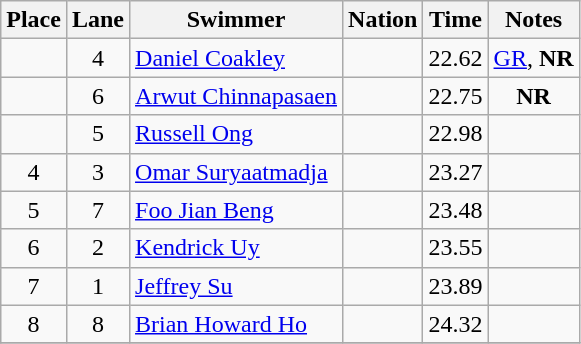<table class="wikitable sortable" style="text-align:center">
<tr>
<th>Place</th>
<th>Lane</th>
<th>Swimmer</th>
<th>Nation</th>
<th>Time</th>
<th>Notes</th>
</tr>
<tr>
<td></td>
<td>4</td>
<td align=left><a href='#'>Daniel Coakley</a></td>
<td align=left></td>
<td>22.62</td>
<td><a href='#'>GR</a>, <strong>NR</strong></td>
</tr>
<tr>
<td></td>
<td>6</td>
<td align=left><a href='#'>Arwut Chinnapasaen</a></td>
<td align=left></td>
<td>22.75</td>
<td><strong>NR</strong></td>
</tr>
<tr>
<td></td>
<td>5</td>
<td align=left><a href='#'>Russell Ong</a></td>
<td align=left></td>
<td>22.98</td>
<td></td>
</tr>
<tr>
<td>4</td>
<td>3</td>
<td align=left><a href='#'>Omar Suryaatmadja</a></td>
<td align=left></td>
<td>23.27</td>
<td></td>
</tr>
<tr>
<td>5</td>
<td>7</td>
<td align=left><a href='#'>Foo Jian Beng</a></td>
<td align=left></td>
<td>23.48</td>
<td></td>
</tr>
<tr>
<td>6</td>
<td>2</td>
<td align=left><a href='#'>Kendrick Uy</a></td>
<td align=left></td>
<td>23.55</td>
<td></td>
</tr>
<tr>
<td>7</td>
<td>1</td>
<td align=left><a href='#'>Jeffrey Su</a></td>
<td align=left></td>
<td>23.89</td>
<td></td>
</tr>
<tr>
<td>8</td>
<td>8</td>
<td align=left><a href='#'>Brian Howard Ho</a></td>
<td align=left></td>
<td>24.32</td>
<td></td>
</tr>
<tr>
</tr>
</table>
